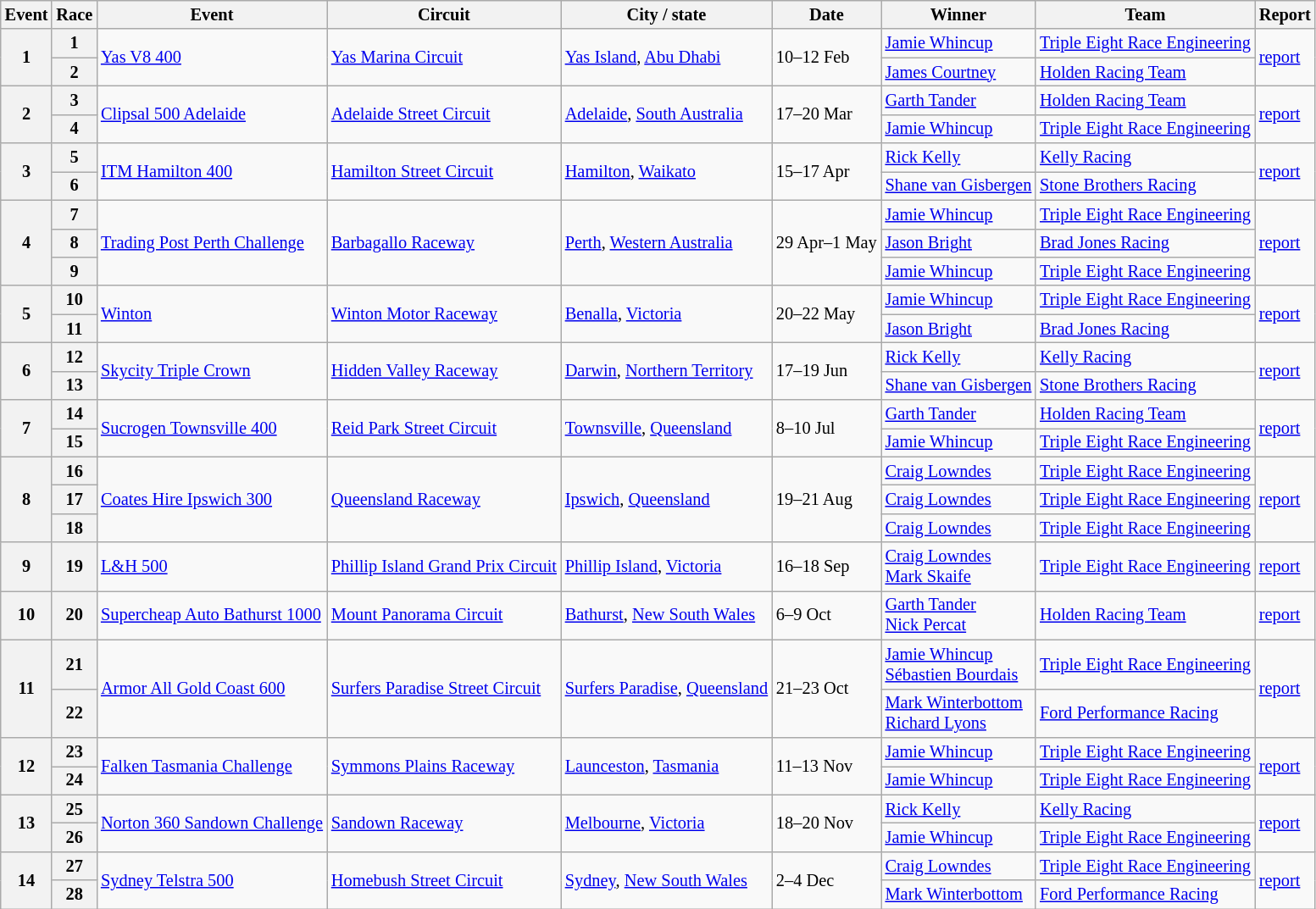<table class="wikitable" style="font-size: 85%">
<tr>
<th>Event</th>
<th>Race</th>
<th>Event</th>
<th>Circuit</th>
<th>City / state</th>
<th>Date</th>
<th>Winner</th>
<th>Team</th>
<th>Report</th>
</tr>
<tr>
<th rowspan=2>1</th>
<th>1</th>
<td rowspan=2> <a href='#'>Yas V8 400</a></td>
<td rowspan=2><a href='#'>Yas Marina Circuit</a></td>
<td rowspan=2><a href='#'>Yas Island</a>, <a href='#'>Abu Dhabi</a></td>
<td rowspan=2>10–12 Feb</td>
<td><a href='#'>Jamie Whincup</a></td>
<td><a href='#'>Triple Eight Race Engineering</a></td>
<td rowspan=2><a href='#'>report</a></td>
</tr>
<tr>
<th>2</th>
<td><a href='#'>James Courtney</a></td>
<td><a href='#'>Holden Racing Team</a></td>
</tr>
<tr>
<th rowspan=2>2</th>
<th>3</th>
<td rowspan=2> <a href='#'>Clipsal 500 Adelaide</a></td>
<td rowspan=2><a href='#'>Adelaide Street Circuit</a></td>
<td rowspan=2><a href='#'>Adelaide</a>, <a href='#'>South Australia</a></td>
<td rowspan=2>17–20 Mar</td>
<td><a href='#'>Garth Tander</a></td>
<td><a href='#'>Holden Racing Team</a></td>
<td rowspan=2><a href='#'>report</a></td>
</tr>
<tr>
<th>4</th>
<td><a href='#'>Jamie Whincup</a></td>
<td><a href='#'>Triple Eight Race Engineering</a></td>
</tr>
<tr>
<th rowspan=2>3</th>
<th>5</th>
<td rowspan=2> <a href='#'>ITM Hamilton 400</a></td>
<td rowspan=2><a href='#'>Hamilton Street Circuit</a></td>
<td rowspan=2><a href='#'>Hamilton</a>, <a href='#'>Waikato</a></td>
<td rowspan=2>15–17 Apr</td>
<td><a href='#'>Rick Kelly</a></td>
<td><a href='#'>Kelly Racing</a></td>
<td rowspan=2><a href='#'>report</a></td>
</tr>
<tr>
<th>6</th>
<td><a href='#'>Shane van Gisbergen</a></td>
<td><a href='#'>Stone Brothers Racing</a></td>
</tr>
<tr>
<th rowspan=3>4</th>
<th>7</th>
<td rowspan=3> <a href='#'>Trading Post Perth Challenge</a></td>
<td rowspan=3><a href='#'>Barbagallo Raceway</a></td>
<td rowspan=3><a href='#'>Perth</a>, <a href='#'>Western Australia</a></td>
<td rowspan=3>29 Apr–1 May</td>
<td><a href='#'>Jamie Whincup</a></td>
<td><a href='#'>Triple Eight Race Engineering</a></td>
<td rowspan=3><a href='#'>report</a></td>
</tr>
<tr>
<th>8</th>
<td><a href='#'>Jason Bright</a></td>
<td><a href='#'>Brad Jones Racing</a></td>
</tr>
<tr>
<th>9</th>
<td><a href='#'>Jamie Whincup</a></td>
<td><a href='#'>Triple Eight Race Engineering</a></td>
</tr>
<tr>
<th rowspan=2>5</th>
<th>10</th>
<td rowspan=2> <a href='#'>Winton</a></td>
<td rowspan=2><a href='#'>Winton Motor Raceway</a></td>
<td rowspan=2><a href='#'>Benalla</a>, <a href='#'>Victoria</a></td>
<td rowspan=2>20–22 May</td>
<td><a href='#'>Jamie Whincup</a></td>
<td><a href='#'>Triple Eight Race Engineering</a></td>
<td rowspan=2><a href='#'>report</a></td>
</tr>
<tr>
<th>11</th>
<td><a href='#'>Jason Bright</a></td>
<td><a href='#'>Brad Jones Racing</a></td>
</tr>
<tr>
<th rowspan=2>6</th>
<th>12</th>
<td rowspan=2> <a href='#'>Skycity Triple Crown</a></td>
<td rowspan=2><a href='#'>Hidden Valley Raceway</a></td>
<td rowspan=2><a href='#'>Darwin</a>, <a href='#'>Northern Territory</a></td>
<td rowspan=2>17–19 Jun</td>
<td><a href='#'>Rick Kelly</a></td>
<td><a href='#'>Kelly Racing</a></td>
<td rowspan=2><a href='#'>report</a></td>
</tr>
<tr>
<th>13</th>
<td><a href='#'>Shane van Gisbergen</a></td>
<td><a href='#'>Stone Brothers Racing</a></td>
</tr>
<tr>
<th rowspan=2>7</th>
<th>14</th>
<td rowspan=2> <a href='#'>Sucrogen Townsville 400</a></td>
<td rowspan=2><a href='#'>Reid Park Street Circuit</a></td>
<td rowspan=2><a href='#'>Townsville</a>, <a href='#'>Queensland</a></td>
<td rowspan=2>8–10 Jul</td>
<td><a href='#'>Garth Tander</a></td>
<td><a href='#'>Holden Racing Team</a></td>
<td rowspan=2><a href='#'>report</a></td>
</tr>
<tr>
<th>15</th>
<td><a href='#'>Jamie Whincup</a></td>
<td><a href='#'>Triple Eight Race Engineering</a></td>
</tr>
<tr>
<th rowspan=3>8</th>
<th>16</th>
<td rowspan=3> <a href='#'>Coates Hire Ipswich 300</a></td>
<td rowspan=3><a href='#'>Queensland Raceway</a></td>
<td rowspan=3><a href='#'>Ipswich</a>, <a href='#'>Queensland</a></td>
<td rowspan=3>19–21 Aug</td>
<td><a href='#'>Craig Lowndes</a></td>
<td><a href='#'>Triple Eight Race Engineering</a></td>
<td rowspan=3><a href='#'>report</a></td>
</tr>
<tr>
<th>17</th>
<td><a href='#'>Craig Lowndes</a></td>
<td><a href='#'>Triple Eight Race Engineering</a></td>
</tr>
<tr>
<th>18</th>
<td><a href='#'>Craig Lowndes</a></td>
<td><a href='#'>Triple Eight Race Engineering</a></td>
</tr>
<tr>
<th>9</th>
<th>19</th>
<td> <a href='#'>L&H 500</a></td>
<td><a href='#'>Phillip Island Grand Prix Circuit</a></td>
<td><a href='#'>Phillip Island</a>, <a href='#'>Victoria</a></td>
<td>16–18 Sep</td>
<td><a href='#'>Craig Lowndes</a><br><a href='#'>Mark Skaife</a></td>
<td><a href='#'>Triple Eight Race Engineering</a></td>
<td><a href='#'>report</a></td>
</tr>
<tr>
<th>10</th>
<th>20</th>
<td> <a href='#'>Supercheap Auto Bathurst 1000</a></td>
<td><a href='#'>Mount Panorama Circuit</a></td>
<td><a href='#'>Bathurst</a>, <a href='#'>New South Wales</a></td>
<td>6–9 Oct</td>
<td><a href='#'>Garth Tander</a><br><a href='#'>Nick Percat</a></td>
<td><a href='#'>Holden Racing Team</a></td>
<td><a href='#'>report</a></td>
</tr>
<tr>
<th rowspan=2>11</th>
<th>21</th>
<td rowspan=2> <a href='#'>Armor All Gold Coast 600</a></td>
<td rowspan=2><a href='#'>Surfers Paradise Street Circuit</a></td>
<td rowspan=2><a href='#'>Surfers Paradise</a>, <a href='#'>Queensland</a></td>
<td rowspan=2>21–23 Oct</td>
<td><a href='#'>Jamie Whincup</a><br><a href='#'>Sébastien Bourdais</a></td>
<td><a href='#'>Triple Eight Race Engineering</a></td>
<td rowspan=2><a href='#'>report</a></td>
</tr>
<tr>
<th>22</th>
<td><a href='#'>Mark Winterbottom</a><br><a href='#'>Richard Lyons</a></td>
<td><a href='#'>Ford Performance Racing</a></td>
</tr>
<tr>
<th rowspan=2>12</th>
<th>23</th>
<td rowspan=2> <a href='#'>Falken Tasmania Challenge</a></td>
<td rowspan=2><a href='#'>Symmons Plains Raceway</a></td>
<td rowspan=2><a href='#'>Launceston</a>, <a href='#'>Tasmania</a></td>
<td rowspan=2>11–13 Nov</td>
<td><a href='#'>Jamie Whincup</a></td>
<td><a href='#'>Triple Eight Race Engineering</a></td>
<td rowspan=2><a href='#'>report</a></td>
</tr>
<tr>
<th>24</th>
<td><a href='#'>Jamie Whincup</a></td>
<td><a href='#'>Triple Eight Race Engineering</a></td>
</tr>
<tr>
<th rowspan=2>13</th>
<th>25</th>
<td rowspan=2> <a href='#'>Norton 360 Sandown Challenge</a></td>
<td rowspan=2><a href='#'>Sandown Raceway</a></td>
<td rowspan=2><a href='#'>Melbourne</a>, <a href='#'>Victoria</a></td>
<td rowspan=2>18–20 Nov</td>
<td><a href='#'>Rick Kelly</a></td>
<td><a href='#'>Kelly Racing</a></td>
<td rowspan=2><a href='#'>report</a></td>
</tr>
<tr>
<th>26</th>
<td><a href='#'>Jamie Whincup</a></td>
<td><a href='#'>Triple Eight Race Engineering</a></td>
</tr>
<tr>
<th rowspan=2>14</th>
<th>27</th>
<td rowspan=2> <a href='#'>Sydney Telstra 500</a></td>
<td rowspan=2><a href='#'>Homebush Street Circuit</a></td>
<td rowspan=2><a href='#'>Sydney</a>, <a href='#'>New South Wales</a></td>
<td rowspan=2>2–4 Dec</td>
<td><a href='#'>Craig Lowndes</a></td>
<td><a href='#'>Triple Eight Race Engineering</a></td>
<td rowspan=2><a href='#'>report</a></td>
</tr>
<tr>
<th>28</th>
<td><a href='#'>Mark Winterbottom</a></td>
<td><a href='#'>Ford Performance Racing</a></td>
</tr>
</table>
